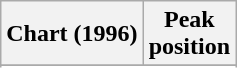<table class="wikitable">
<tr>
<th align="left">Chart (1996)</th>
<th align="left">Peak<br>position</th>
</tr>
<tr>
</tr>
<tr>
</tr>
<tr>
</tr>
</table>
